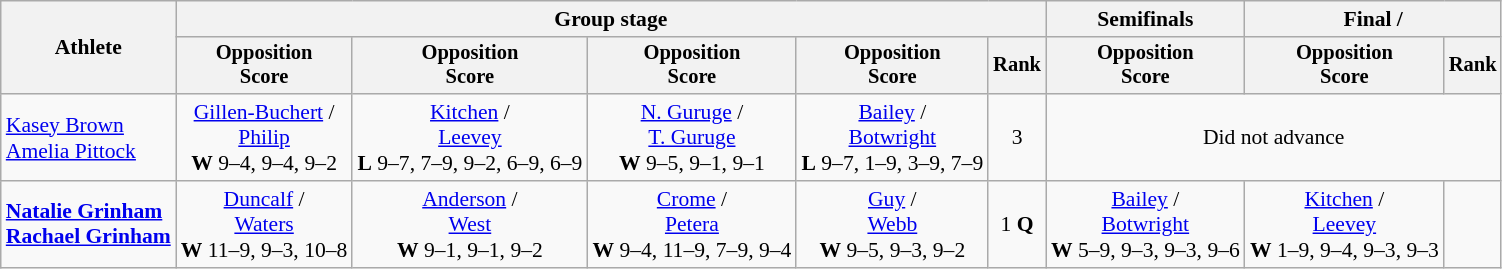<table class=wikitable style="font-size:90%;text-align:center">
<tr>
<th rowspan="2">Athlete</th>
<th colspan=5>Group stage</th>
<th>Semifinals</th>
<th colspan=2>Final / </th>
</tr>
<tr style="font-size:95%">
<th>Opposition<br>Score</th>
<th>Opposition<br>Score</th>
<th>Opposition<br>Score</th>
<th>Opposition<br>Score</th>
<th>Rank</th>
<th>Opposition<br>Score</th>
<th>Opposition<br>Score</th>
<th>Rank</th>
</tr>
<tr>
<td align=left><a href='#'>Kasey Brown</a> <br> <a href='#'>Amelia Pittock</a></td>
<td> <a href='#'>Gillen-Buchert</a> / <br> <a href='#'>Philip</a> <br> <strong>W</strong> 9–4, 9–4, 9–2</td>
<td> <a href='#'>Kitchen</a> / <br> <a href='#'>Leevey</a> <br> <strong>L</strong> 9–7, 7–9, 9–2, 6–9, 6–9</td>
<td> <a href='#'>N. Guruge</a> / <br> <a href='#'>T. Guruge</a> <br> <strong>W</strong> 9–5, 9–1, 9–1</td>
<td> <a href='#'>Bailey</a> / <br> <a href='#'>Botwright</a> <br> <strong>L</strong> 9–7, 1–9, 3–9, 7–9</td>
<td>3</td>
<td colspan=3>Did not advance</td>
</tr>
<tr>
<td align=left><strong><a href='#'>Natalie Grinham</a> <br> <a href='#'>Rachael Grinham</a></strong></td>
<td> <a href='#'>Duncalf</a> / <br> <a href='#'>Waters</a> <br> <strong>W</strong> 11–9, 9–3, 10–8</td>
<td> <a href='#'>Anderson</a> / <br> <a href='#'>West</a> <br> <strong>W</strong> 9–1, 9–1, 9–2</td>
<td> <a href='#'>Crome</a> / <br> <a href='#'>Petera</a> <br> <strong>W</strong> 9–4, 11–9, 7–9, 9–4</td>
<td> <a href='#'>Guy</a> / <br> <a href='#'>Webb</a> <br> <strong>W</strong> 9–5, 9–3, 9–2</td>
<td>1 <strong>Q</strong></td>
<td> <a href='#'>Bailey</a> / <br> <a href='#'>Botwright</a> <br> <strong>W</strong> 5–9, 9–3, 9–3, 9–6</td>
<td> <a href='#'>Kitchen</a> / <br> <a href='#'>Leevey</a> <br> <strong>W</strong> 1–9, 9–4, 9–3, 9–3</td>
<td></td>
</tr>
</table>
